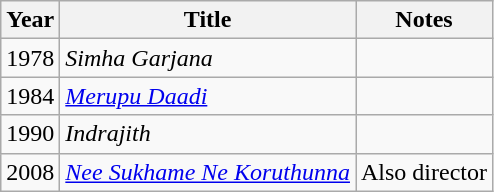<table class="wikitable sortable">
<tr>
<th>Year</th>
<th>Title</th>
<th>Notes</th>
</tr>
<tr>
<td>1978</td>
<td><em>Simha Garjana</em></td>
<td></td>
</tr>
<tr>
<td>1984</td>
<td><em><a href='#'>Merupu Daadi</a></em></td>
<td></td>
</tr>
<tr>
<td>1990</td>
<td><em>Indrajith</em></td>
<td></td>
</tr>
<tr>
<td>2008</td>
<td><em><a href='#'>Nee Sukhame Ne Koruthunna</a></em></td>
<td>Also director</td>
</tr>
</table>
